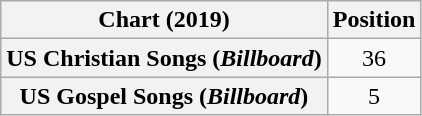<table class="wikitable plainrowheaders sortable" style="text-align:center">
<tr>
<th scope="col">Chart (2019)</th>
<th scope="col">Position</th>
</tr>
<tr>
<th scope="row">US Christian Songs (<em>Billboard</em>)</th>
<td>36</td>
</tr>
<tr>
<th scope="row">US Gospel Songs (<em>Billboard</em>)</th>
<td>5</td>
</tr>
</table>
